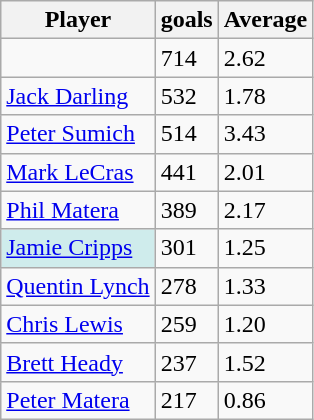<table class="wikitable sortable">
<tr>
<th>Player</th>
<th>goals</th>
<th>Average</th>
</tr>
<tr>
<td></td>
<td>714</td>
<td>2.62</td>
</tr>
<tr>
<td><a href='#'>Jack Darling</a></td>
<td>532</td>
<td>1.78</td>
</tr>
<tr>
<td><a href='#'>Peter Sumich</a></td>
<td>514</td>
<td>3.43</td>
</tr>
<tr>
<td><a href='#'>Mark LeCras</a></td>
<td>441</td>
<td>2.01</td>
</tr>
<tr>
<td><a href='#'>Phil Matera</a></td>
<td>389</td>
<td>2.17</td>
</tr>
<tr>
<td style="text-align:left; background:#cfecec;"><a href='#'>Jamie Cripps</a></td>
<td>301</td>
<td>1.25</td>
</tr>
<tr>
<td><a href='#'>Quentin Lynch</a></td>
<td>278</td>
<td>1.33</td>
</tr>
<tr>
<td><a href='#'>Chris Lewis</a></td>
<td>259</td>
<td>1.20</td>
</tr>
<tr>
<td><a href='#'>Brett Heady</a></td>
<td>237</td>
<td>1.52</td>
</tr>
<tr>
<td><a href='#'>Peter Matera</a></td>
<td>217</td>
<td>0.86</td>
</tr>
</table>
